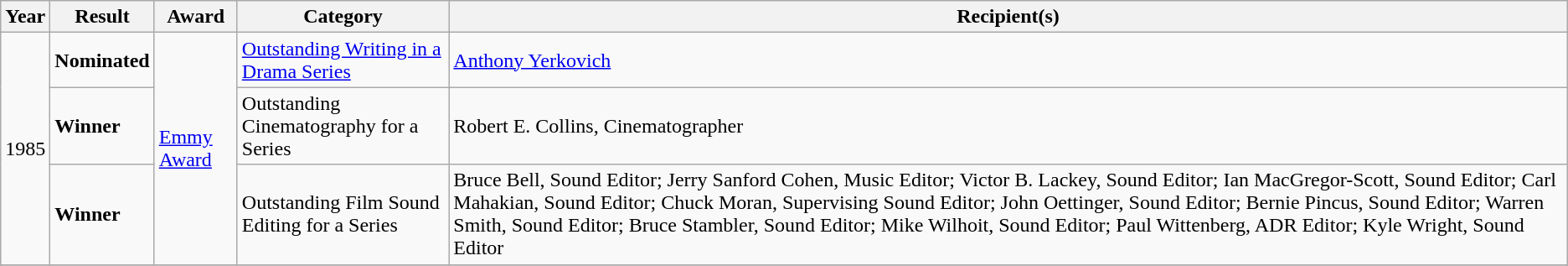<table class="wikitable">
<tr>
<th>Year</th>
<th>Result</th>
<th>Award</th>
<th>Category</th>
<th>Recipient(s)</th>
</tr>
<tr |>
<td rowspan="3">1985</td>
<td><strong>Nominated</strong></td>
<td rowspan="3"><a href='#'>Emmy Award</a></td>
<td><a href='#'>Outstanding Writing in a Drama Series</a></td>
<td><a href='#'>Anthony Yerkovich</a></td>
</tr>
<tr>
<td><strong>Winner</strong></td>
<td>Outstanding Cinematography for a Series</td>
<td>Robert E. Collins, Cinematographer</td>
</tr>
<tr>
<td><strong>Winner</strong></td>
<td>Outstanding Film Sound Editing for a Series</td>
<td>Bruce Bell, Sound Editor; Jerry Sanford Cohen, Music Editor; Victor B. Lackey, Sound Editor; Ian MacGregor-Scott, Sound Editor; Carl Mahakian, Sound Editor; Chuck Moran, Supervising Sound Editor; John Oettinger, Sound Editor; Bernie Pincus, Sound Editor; Warren Smith, Sound Editor; Bruce Stambler, Sound Editor; Mike Wilhoit, Sound Editor; Paul Wittenberg, ADR Editor; Kyle Wright, Sound Editor</td>
</tr>
<tr>
</tr>
</table>
